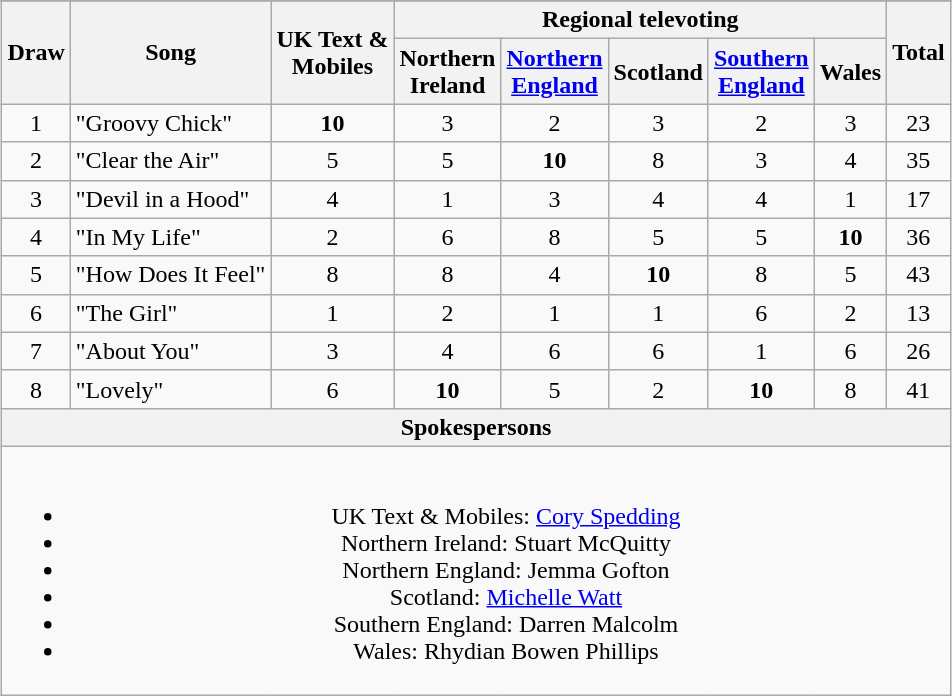<table class="sortable wikitable" style="margin: 1em auto 1em auto; text-align:center;">
<tr>
</tr>
<tr>
<th rowspan="2">Draw</th>
<th rowspan="2">Song</th>
<th rowspan="2">UK Text &<br>Mobiles</th>
<th colspan="5">Regional televoting</th>
<th rowspan="2">Total</th>
</tr>
<tr>
<th>Northern<br>Ireland</th>
<th><a href='#'>Northern<br>England</a></th>
<th>Scotland</th>
<th><a href='#'>Southern<br>England</a></th>
<th>Wales</th>
</tr>
<tr>
<td>1</td>
<td align="left">"Groovy Chick"</td>
<td><strong>10</strong></td>
<td>3</td>
<td>2</td>
<td>3</td>
<td>2</td>
<td>3</td>
<td>23</td>
</tr>
<tr>
<td>2</td>
<td align="left">"Clear the Air"</td>
<td>5</td>
<td>5</td>
<td><strong>10</strong></td>
<td>8</td>
<td>3</td>
<td>4</td>
<td>35</td>
</tr>
<tr>
<td>3</td>
<td align="left">"Devil in a Hood"</td>
<td>4</td>
<td>1</td>
<td>3</td>
<td>4</td>
<td>4</td>
<td>1</td>
<td>17</td>
</tr>
<tr>
<td>4</td>
<td align="left">"In My Life"</td>
<td>2</td>
<td>6</td>
<td>8</td>
<td>5</td>
<td>5</td>
<td><strong>10</strong></td>
<td>36</td>
</tr>
<tr>
<td>5</td>
<td align="left">"How Does It Feel"</td>
<td>8</td>
<td>8</td>
<td>4</td>
<td><strong>10</strong></td>
<td>8</td>
<td>5</td>
<td>43</td>
</tr>
<tr>
<td>6</td>
<td align="left">"The Girl"</td>
<td>1</td>
<td>2</td>
<td>1</td>
<td>1</td>
<td>6</td>
<td>2</td>
<td>13</td>
</tr>
<tr>
<td>7</td>
<td align="left">"About You"</td>
<td>3</td>
<td>4</td>
<td>6</td>
<td>6</td>
<td>1</td>
<td>6</td>
<td>26</td>
</tr>
<tr>
<td>8</td>
<td align="left">"Lovely"</td>
<td>6</td>
<td><strong>10</strong></td>
<td>5</td>
<td>2</td>
<td><strong>10</strong></td>
<td>8</td>
<td>41</td>
</tr>
<tr>
<th colspan="10">Spokespersons</th>
</tr>
<tr>
<td colspan="10"><br><ul><li>UK Text & Mobiles: <a href='#'>Cory Spedding</a></li><li>Northern Ireland: Stuart McQuitty</li><li>Northern England: Jemma Gofton</li><li>Scotland: <a href='#'>Michelle Watt</a></li><li>Southern England: Darren Malcolm</li><li>Wales: Rhydian Bowen Phillips</li></ul></td>
</tr>
</table>
